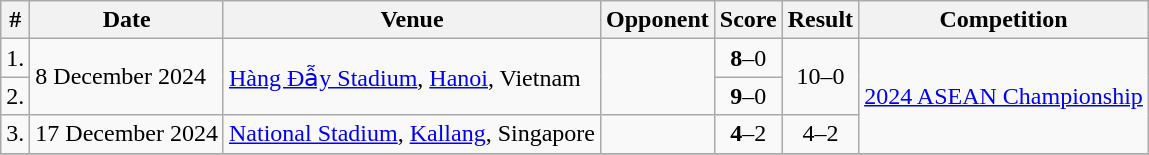<table class="wikitable" style="font-size:100%">
<tr>
<th>#</th>
<th>Date</th>
<th>Venue</th>
<th>Opponent</th>
<th>Score</th>
<th>Result</th>
<th>Competition</th>
</tr>
<tr>
<td>1.</td>
<td rowspan="2">8 December 2024</td>
<td rowspan="2"><a href='#'>Hàng Đẫy Stadium</a>, <a href='#'>Hanoi</a>, Vietnam</td>
<td rowspan="2"></td>
<td align="center"><strong>8</strong>–0</td>
<td rowspan="2" align="center">10–0</td>
<td rowspan="3"><a href='#'>2024 ASEAN Championship</a></td>
</tr>
<tr>
<td>2.</td>
<td align="center"><strong>9</strong>–0</td>
</tr>
<tr>
<td>3.</td>
<td>17 December 2024</td>
<td><a href='#'>National Stadium</a>, <a href='#'>Kallang</a>, Singapore</td>
<td></td>
<td align="center"><strong>4</strong>–2</td>
<td align="center">4–2</td>
</tr>
<tr>
</tr>
</table>
